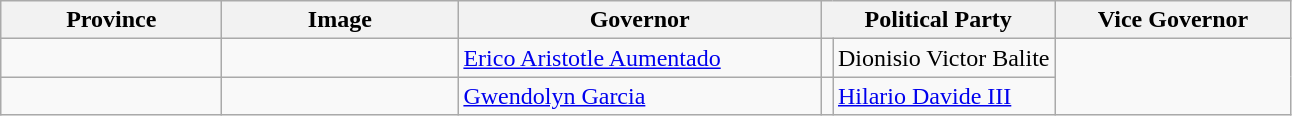<table class="wikitable sortable">
<tr>
<th width=140>Province</th>
<th width=150>Image</th>
<th width=235>Governor</th>
<th width=120 colspan=2>Political Party</th>
<th width=150>Vice Governor</th>
</tr>
<tr>
<td></td>
<td align=center></td>
<td><a href='#'>Erico Aristotle Aumentado</a></td>
<td></td>
<td>Dionisio Victor Balite</td>
</tr>
<tr>
<td></td>
<td align=center></td>
<td><a href='#'>Gwendolyn Garcia</a></td>
<td></td>
<td><a href='#'>Hilario Davide III</a></td>
</tr>
</table>
